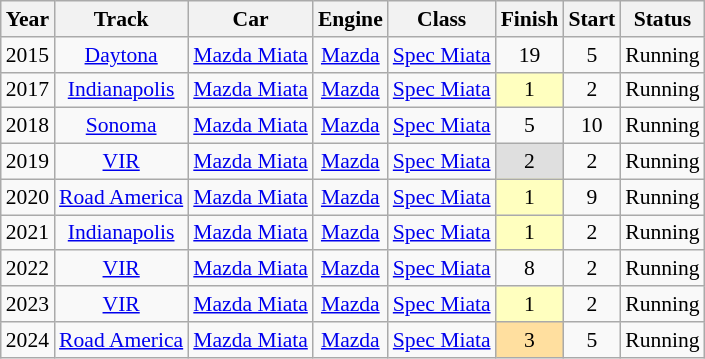<table class="wikitable" style="text-align:center; font-size:90%">
<tr>
<th>Year</th>
<th>Track</th>
<th>Car</th>
<th>Engine</th>
<th>Class</th>
<th>Finish</th>
<th>Start</th>
<th>Status</th>
</tr>
<tr>
<td>2015</td>
<td><a href='#'>Daytona</a></td>
<td><a href='#'>Mazda Miata</a></td>
<td><a href='#'>Mazda</a></td>
<td><a href='#'>Spec Miata</a></td>
<td>19</td>
<td>5</td>
<td>Running</td>
</tr>
<tr>
<td>2017</td>
<td><a href='#'>Indianapolis</a></td>
<td><a href='#'>Mazda Miata</a></td>
<td><a href='#'>Mazda</a></td>
<td><a href='#'>Spec Miata</a></td>
<td style="background:#FFFFBF;">1</td>
<td>2</td>
<td>Running</td>
</tr>
<tr>
<td>2018</td>
<td><a href='#'>Sonoma</a></td>
<td><a href='#'>Mazda Miata</a></td>
<td><a href='#'>Mazda</a></td>
<td><a href='#'>Spec Miata</a></td>
<td>5</td>
<td>10</td>
<td>Running</td>
</tr>
<tr>
<td>2019</td>
<td><a href='#'>VIR</a></td>
<td><a href='#'>Mazda Miata</a></td>
<td><a href='#'>Mazda</a></td>
<td><a href='#'>Spec Miata</a></td>
<td style="background:#DFDFDF;">2</td>
<td>2</td>
<td>Running</td>
</tr>
<tr>
<td>2020</td>
<td><a href='#'>Road America</a></td>
<td><a href='#'>Mazda Miata</a></td>
<td><a href='#'>Mazda</a></td>
<td><a href='#'>Spec Miata</a></td>
<td style="background:#FFFFBF;">1</td>
<td>9</td>
<td>Running</td>
</tr>
<tr>
<td>2021</td>
<td><a href='#'>Indianapolis</a></td>
<td><a href='#'>Mazda Miata</a></td>
<td><a href='#'>Mazda</a></td>
<td><a href='#'>Spec Miata</a></td>
<td style="background:#FFFFBF;">1</td>
<td>2</td>
<td>Running</td>
</tr>
<tr>
<td>2022</td>
<td><a href='#'>VIR</a></td>
<td><a href='#'>Mazda Miata</a></td>
<td><a href='#'>Mazda</a></td>
<td><a href='#'>Spec Miata</a></td>
<td>8</td>
<td>2</td>
<td>Running</td>
</tr>
<tr>
<td>2023</td>
<td><a href='#'>VIR</a></td>
<td><a href='#'>Mazda Miata</a></td>
<td><a href='#'>Mazda</a></td>
<td><a href='#'>Spec Miata</a></td>
<td style="background:#FFFFBF;">1</td>
<td>2</td>
<td>Running</td>
</tr>
<tr>
<td>2024</td>
<td><a href='#'>Road America</a></td>
<td><a href='#'>Mazda Miata</a></td>
<td><a href='#'>Mazda</a></td>
<td><a href='#'>Spec Miata</a></td>
<td style="background-color:#FFDF9F">3</td>
<td>5</td>
<td>Running</td>
</tr>
</table>
